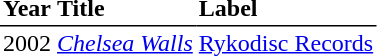<table border="0" cellpadding="2" style="border-collapse:collapse;">
<tr style="border-bottom:1px solid black;">
<th align="left">Year</th>
<th align="left">Title</th>
<th align="left">Label</th>
</tr>
<tr>
<td>2002</td>
<td><em><a href='#'>Chelsea Walls</a></em></td>
<td><a href='#'>Rykodisc Records</a></td>
</tr>
</table>
